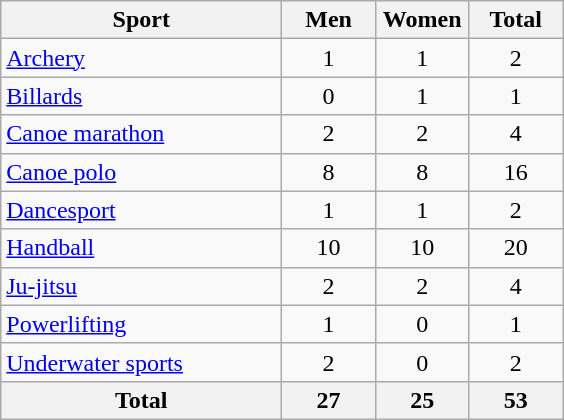<table class="wikitable sortable" style="text-align:center;">
<tr>
<th width=180>Sport</th>
<th width=55>Men</th>
<th width=55>Women</th>
<th width=55>Total</th>
</tr>
<tr>
<td align=left><a href='#'>Archery</a></td>
<td>1</td>
<td>1</td>
<td>2</td>
</tr>
<tr>
<td align=left><a href='#'>Billards</a></td>
<td>0</td>
<td>1</td>
<td>1</td>
</tr>
<tr>
<td align=left><a href='#'>Canoe marathon</a></td>
<td>2</td>
<td>2</td>
<td>4</td>
</tr>
<tr>
<td align=left><a href='#'>Canoe polo</a></td>
<td>8</td>
<td>8</td>
<td>16</td>
</tr>
<tr>
<td align=left><a href='#'>Dancesport</a></td>
<td>1</td>
<td>1</td>
<td>2</td>
</tr>
<tr>
<td align=left><a href='#'>Handball</a></td>
<td>10</td>
<td>10</td>
<td>20</td>
</tr>
<tr>
<td align=left><a href='#'>Ju-jitsu</a></td>
<td>2</td>
<td>2</td>
<td>4</td>
</tr>
<tr>
<td align=left><a href='#'>Powerlifting</a></td>
<td>1</td>
<td>0</td>
<td>1</td>
</tr>
<tr>
<td align=left><a href='#'>Underwater sports</a></td>
<td>2</td>
<td>0</td>
<td>2</td>
</tr>
<tr>
<th>Total</th>
<th>27</th>
<th>25</th>
<th>53</th>
</tr>
</table>
